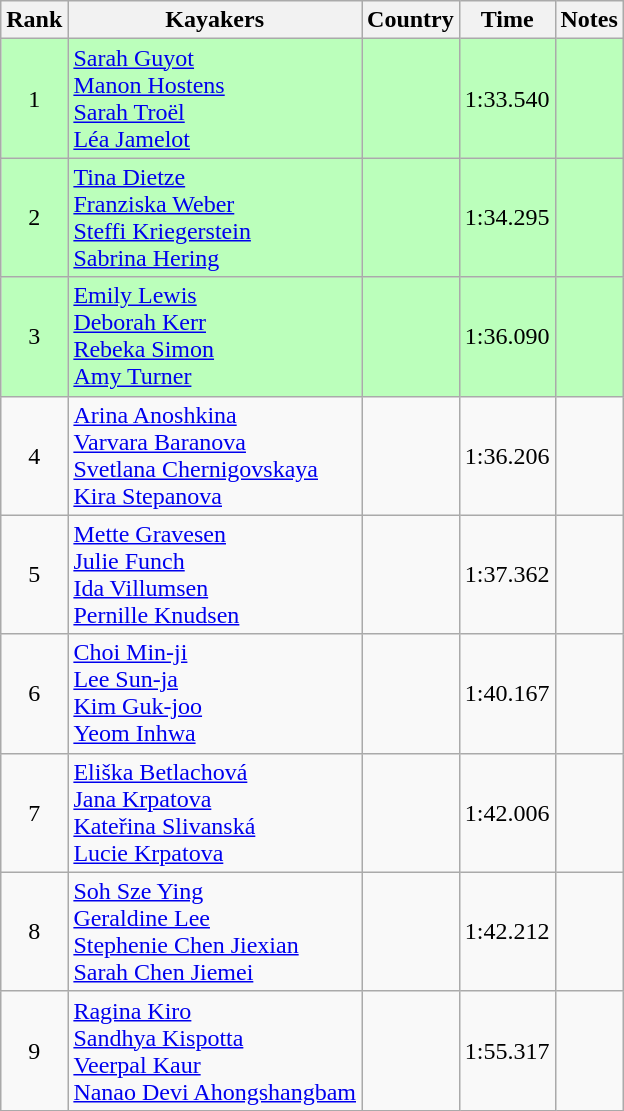<table class="wikitable" style="text-align:center">
<tr>
<th>Rank</th>
<th>Kayakers</th>
<th>Country</th>
<th>Time</th>
<th>Notes</th>
</tr>
<tr bgcolor=bbffbb>
<td>1</td>
<td align="left"><a href='#'>Sarah Guyot</a><br><a href='#'>Manon Hostens</a><br><a href='#'>Sarah Troël</a><br><a href='#'>Léa Jamelot</a></td>
<td align="left"></td>
<td>1:33.540</td>
<td></td>
</tr>
<tr bgcolor=bbffbb>
<td>2</td>
<td align="left"><a href='#'>Tina Dietze</a><br><a href='#'>Franziska Weber</a><br><a href='#'>Steffi Kriegerstein</a><br><a href='#'>Sabrina Hering</a></td>
<td align="left"></td>
<td>1:34.295</td>
<td></td>
</tr>
<tr bgcolor=bbffbb>
<td>3</td>
<td align="left"><a href='#'>Emily Lewis</a><br><a href='#'>Deborah Kerr</a><br><a href='#'>Rebeka Simon</a><br><a href='#'>Amy Turner</a></td>
<td align="left"></td>
<td>1:36.090</td>
<td></td>
</tr>
<tr>
<td>4</td>
<td align="left"><a href='#'>Arina Anoshkina</a><br><a href='#'>Varvara Baranova</a><br><a href='#'>Svetlana Chernigovskaya</a><br><a href='#'>Kira Stepanova</a></td>
<td align="left"></td>
<td>1:36.206</td>
<td></td>
</tr>
<tr>
<td>5</td>
<td align="left"><a href='#'>Mette Gravesen</a><br><a href='#'>Julie Funch</a><br><a href='#'>Ida Villumsen</a><br><a href='#'>Pernille Knudsen</a></td>
<td align="left"></td>
<td>1:37.362</td>
<td></td>
</tr>
<tr>
<td>6</td>
<td align="left"><a href='#'>Choi Min-ji</a><br><a href='#'>Lee Sun-ja</a><br><a href='#'>Kim Guk-joo</a><br><a href='#'>Yeom Inhwa</a></td>
<td align="left"></td>
<td>1:40.167</td>
<td></td>
</tr>
<tr>
<td>7</td>
<td align="left"><a href='#'>Eliška Betlachová</a><br><a href='#'>Jana Krpatova</a><br><a href='#'>Kateřina Slivanská</a><br><a href='#'>Lucie Krpatova</a></td>
<td align="left"></td>
<td>1:42.006</td>
<td></td>
</tr>
<tr>
<td>8</td>
<td align="left"><a href='#'>Soh Sze Ying</a><br><a href='#'>Geraldine Lee</a><br><a href='#'>Stephenie Chen Jiexian</a><br><a href='#'>Sarah Chen Jiemei</a></td>
<td align="left"></td>
<td>1:42.212</td>
<td></td>
</tr>
<tr>
<td>9</td>
<td align="left"><a href='#'>Ragina Kiro</a><br><a href='#'>Sandhya Kispotta</a><br><a href='#'>Veerpal Kaur</a><br><a href='#'>Nanao Devi Ahongshangbam</a></td>
<td align="left"></td>
<td>1:55.317</td>
<td></td>
</tr>
</table>
